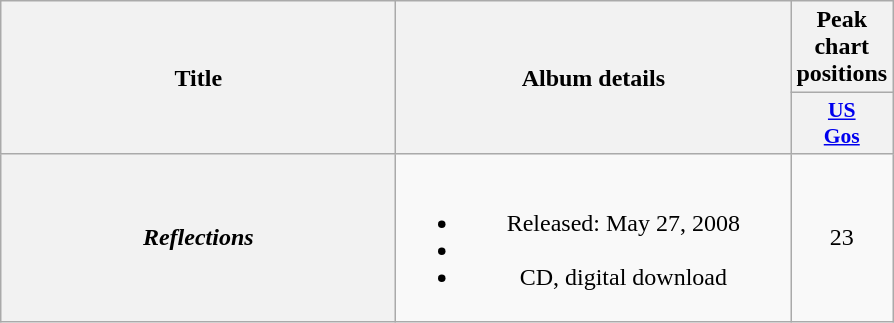<table class="wikitable plainrowheaders" style="text-align:center;">
<tr>
<th scope="col" rowspan="2" style="width:16em;">Title</th>
<th scope="col" rowspan="2" style="width:16em;">Album details</th>
<th scope="col" colspan="1">Peak chart positions</th>
</tr>
<tr>
<th style="width:3em; font-size:90%"><a href='#'>US<br>Gos</a></th>
</tr>
<tr>
<th scope="row"><em>Reflections</em></th>
<td><br><ul><li>Released: May 27, 2008</li><li></li><li>CD, digital download</li></ul></td>
<td>23</td>
</tr>
</table>
